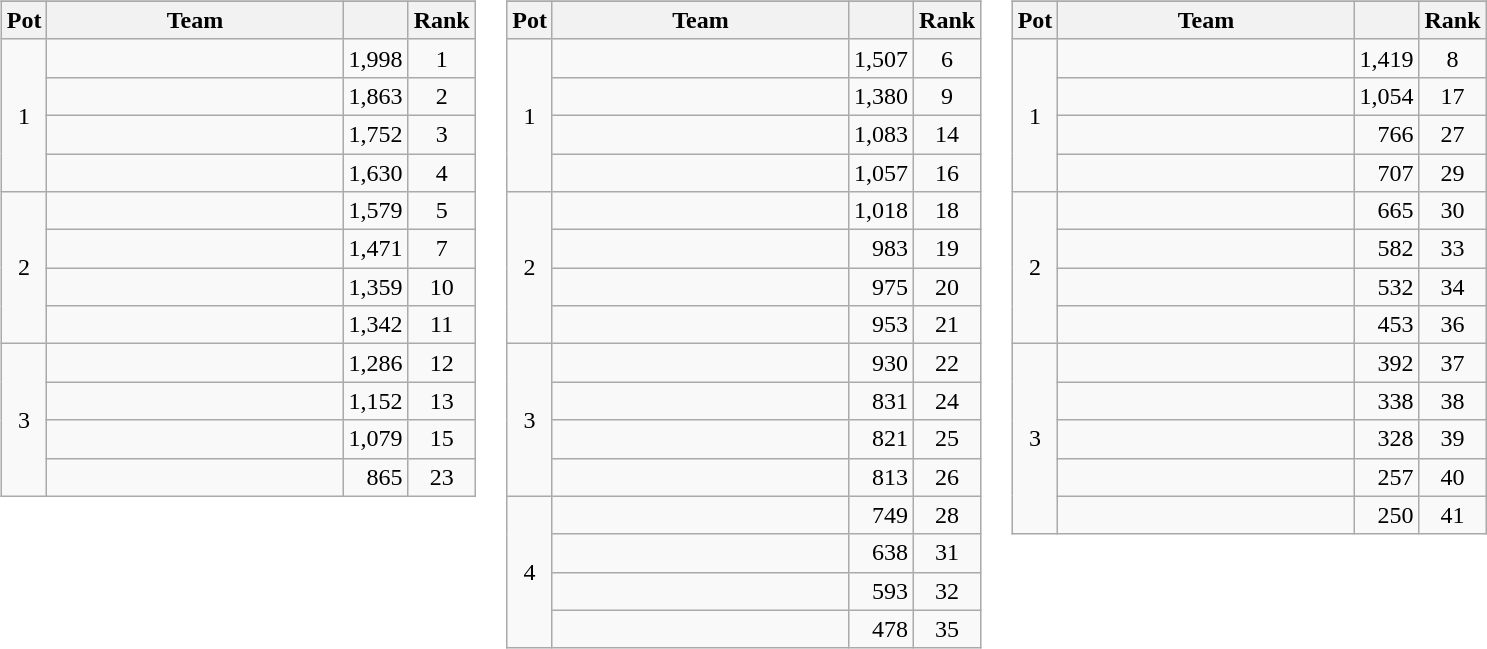<table>
<tr style="vertical-align:top">
<td><br><table class="wikitable">
<tr>
</tr>
<tr>
<th>Pot</th>
<th width="190">Team</th>
<th></th>
<th>Rank</th>
</tr>
<tr>
<td rowspan="4" align="center">1</td>
<td></td>
<td align="right">1,998</td>
<td align="center">1</td>
</tr>
<tr>
<td></td>
<td align="right">1,863</td>
<td align="center">2</td>
</tr>
<tr>
<td></td>
<td align="right">1,752</td>
<td align="center">3</td>
</tr>
<tr>
<td></td>
<td align="right">1,630</td>
<td align="center">4</td>
</tr>
<tr>
<td rowspan="4" align="center">2</td>
<td></td>
<td align="right">1,579</td>
<td align="center">5</td>
</tr>
<tr>
<td></td>
<td align="right">1,471</td>
<td align="center">7</td>
</tr>
<tr>
<td></td>
<td align="right">1,359</td>
<td align="center">10</td>
</tr>
<tr>
<td></td>
<td align="right">1,342</td>
<td align="center">11</td>
</tr>
<tr>
<td rowspan="4" align="center">3</td>
<td></td>
<td align="right">1,286</td>
<td align="center">12</td>
</tr>
<tr>
<td></td>
<td align="right">1,152</td>
<td align="center">13</td>
</tr>
<tr>
<td></td>
<td align="right">1,079</td>
<td align="center">15</td>
</tr>
<tr>
<td></td>
<td align="right">865</td>
<td align="center">23</td>
</tr>
</table>
</td>
<td><br><table class="wikitable">
<tr>
</tr>
<tr>
<th>Pot</th>
<th width="190">Team</th>
<th></th>
<th>Rank</th>
</tr>
<tr>
<td rowspan="4" align="center">1</td>
<td></td>
<td align="right">1,507</td>
<td align="center">6</td>
</tr>
<tr>
<td></td>
<td align="right">1,380</td>
<td align="center">9</td>
</tr>
<tr>
<td></td>
<td align="right">1,083</td>
<td align="center">14</td>
</tr>
<tr>
<td></td>
<td align="right">1,057</td>
<td align="center">16</td>
</tr>
<tr>
<td rowspan="4" align="center">2</td>
<td></td>
<td align="right">1,018</td>
<td align="center">18</td>
</tr>
<tr>
<td></td>
<td align="right">983</td>
<td align="center">19</td>
</tr>
<tr>
<td></td>
<td align="right">975</td>
<td align="center">20</td>
</tr>
<tr>
<td></td>
<td align="right">953</td>
<td align="center">21</td>
</tr>
<tr>
<td rowspan="4" align="center">3</td>
<td></td>
<td align="right">930</td>
<td align="center">22</td>
</tr>
<tr>
<td></td>
<td align="right">831</td>
<td align="center">24</td>
</tr>
<tr>
<td></td>
<td align="right">821</td>
<td align="center">25</td>
</tr>
<tr>
<td></td>
<td align="right">813</td>
<td align="center">26</td>
</tr>
<tr>
<td rowspan="4" align="center">4</td>
<td></td>
<td align="right">749</td>
<td align="center">28</td>
</tr>
<tr>
<td></td>
<td align="right">638</td>
<td align="center">31</td>
</tr>
<tr>
<td></td>
<td align="right">593</td>
<td align="center">32</td>
</tr>
<tr>
<td></td>
<td align="right">478</td>
<td align="center">35</td>
</tr>
</table>
</td>
<td><br><table class="wikitable">
<tr>
</tr>
<tr>
<th>Pot</th>
<th width="190">Team</th>
<th></th>
<th>Rank</th>
</tr>
<tr>
<td rowspan="4" align="center">1</td>
<td></td>
<td align="right">1,419</td>
<td align="center">8</td>
</tr>
<tr>
<td></td>
<td align="right">1,054</td>
<td align="center">17</td>
</tr>
<tr>
<td></td>
<td align="right">766</td>
<td align="center">27</td>
</tr>
<tr>
<td></td>
<td align="right">707</td>
<td align="center">29</td>
</tr>
<tr>
<td rowspan="4" align="center">2</td>
<td></td>
<td align="right">665</td>
<td align="center">30</td>
</tr>
<tr>
<td></td>
<td align="right">582</td>
<td align="center">33</td>
</tr>
<tr>
<td></td>
<td align="right">532</td>
<td align="center">34</td>
</tr>
<tr>
<td></td>
<td align="right">453</td>
<td align="center">36</td>
</tr>
<tr>
<td rowspan="5" align="center">3</td>
<td></td>
<td align="right">392</td>
<td align="center">37</td>
</tr>
<tr>
<td></td>
<td align="right">338</td>
<td align="center">38</td>
</tr>
<tr>
<td></td>
<td align="right">328</td>
<td align="center">39</td>
</tr>
<tr>
<td></td>
<td align="right">257</td>
<td align="center">40</td>
</tr>
<tr>
<td></td>
<td align="right">250</td>
<td align="center">41</td>
</tr>
</table>
</td>
</tr>
</table>
